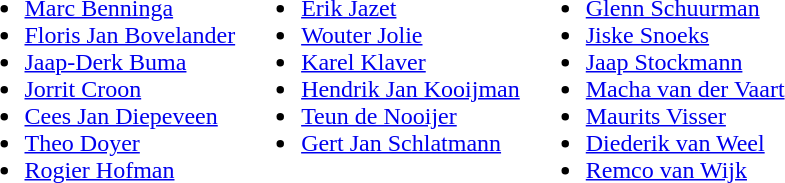<table>
<tr style="vertical-align:top">
<td><br><ul><li><a href='#'>Marc Benninga</a></li><li><a href='#'>Floris Jan Bovelander</a></li><li><a href='#'>Jaap-Derk Buma</a></li><li><a href='#'>Jorrit Croon</a></li><li><a href='#'>Cees Jan Diepeveen</a></li><li><a href='#'>Theo Doyer</a></li><li><a href='#'>Rogier Hofman</a></li></ul></td>
<td><br><ul><li><a href='#'>Erik Jazet</a></li><li><a href='#'>Wouter Jolie</a></li><li><a href='#'>Karel Klaver</a></li><li><a href='#'>Hendrik Jan Kooijman</a></li><li><a href='#'>Teun de Nooijer</a></li><li><a href='#'>Gert Jan Schlatmann</a></li></ul></td>
<td><br><ul><li><a href='#'>Glenn Schuurman</a></li><li><a href='#'>Jiske Snoeks</a></li><li><a href='#'>Jaap Stockmann</a></li><li><a href='#'>Macha van der Vaart</a></li><li><a href='#'>Maurits Visser</a></li><li><a href='#'>Diederik van Weel</a></li><li><a href='#'>Remco van Wijk</a></li></ul></td>
</tr>
</table>
